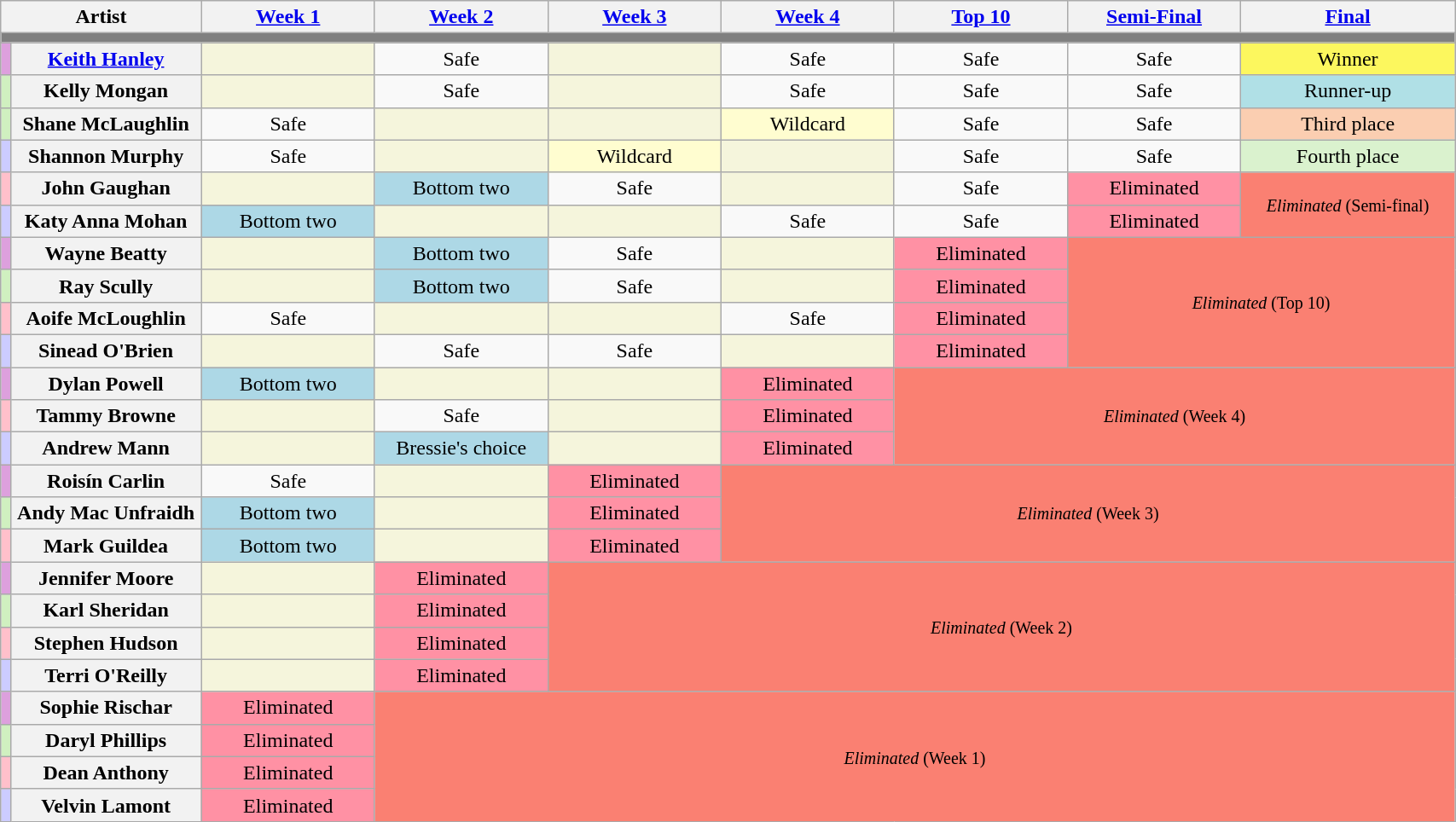<table class="wikitable plainrowheaders" style="text-align:center; width:90%;" font-size:100%;">
<tr>
<th colspan="2">Artist</th>
<th style="width:8em;"><a href='#'>Week 1</a></th>
<th style="width:8em;"><a href='#'>Week 2</a></th>
<th style="width:8em;"><a href='#'>Week 3</a></th>
<th style="width:8em;"><a href='#'>Week 4</a></th>
<th style="width:8em;"><a href='#'>Top 10</a></th>
<th style="width:8em;"><a href='#'>Semi-Final</a></th>
<th style="width:10em;"><a href='#'>Final</a></th>
</tr>
<tr>
<th colspan="12" style="background:grey;"></th>
</tr>
<tr>
<td style="background:#dda0dd;"></td>
<th><a href='#'>Keith Hanley</a></th>
<td style="background:#F5F5DC"></td>
<td>Safe</td>
<td style="background:#F5F5DC"></td>
<td>Safe</td>
<td>Safe</td>
<td>Safe</td>
<td style="background:#FCF75E">Winner</td>
</tr>
<tr>
<td style="background:#d0f0c0;"></td>
<th>Kelly Mongan</th>
<td style="background:#F5F5DC"></td>
<td>Safe</td>
<td style="background:#F5F5DC"></td>
<td>Safe</td>
<td>Safe</td>
<td>Safe</td>
<td style="background:#B0E0E6">Runner-up</td>
</tr>
<tr>
<td style="background:#d0f0c0;"></td>
<th>Shane McLaughlin</th>
<td>Safe</td>
<td style="background:#F5F5DC"></td>
<td style="background:#F5F5DC"></td>
<td style="background:#FFFDD0;">Wildcard</td>
<td>Safe</td>
<td>Safe</td>
<td style="background:#FBCEB1">Third place</td>
</tr>
<tr>
<td style="background:#ccf;"></td>
<th>Shannon Murphy</th>
<td>Safe</td>
<td style="background:#F5F5DC"></td>
<td style="background:#FFFDD0;">Wildcard</td>
<td style="background:#F5F5DC"></td>
<td>Safe</td>
<td>Safe</td>
<td style="background:#DAF2CE">Fourth place</td>
</tr>
<tr>
<td style="background:pink;"></td>
<th>John Gaughan</th>
<td style="background:#F5F5DC"></td>
<td style="background:lightblue">Bottom two</td>
<td>Safe</td>
<td style="background:#F5F5DC"></td>
<td>Safe</td>
<td style="background:#FF91A4;">Eliminated</td>
<td rowspan="2" style="background:salmon"><small><em>Eliminated</em> (Semi-final)</small></td>
</tr>
<tr>
<td style="background:#ccf;"></td>
<th>Katy Anna Mohan</th>
<td style="background:lightblue">Bottom two</td>
<td style="background:#F5F5DC"></td>
<td style="background:#F5F5DC"></td>
<td>Safe</td>
<td>Safe</td>
<td style="background:#FF91A4;">Eliminated</td>
</tr>
<tr>
<td style="background:#dda0dd;"></td>
<th>Wayne Beatty</th>
<td style="background:#F5F5DC"></td>
<td style="background:lightblue">Bottom two</td>
<td>Safe</td>
<td style="background:#F5F5DC"></td>
<td style="background:#FF91A4;">Eliminated</td>
<td colspan="2" rowspan="4" style="background:salmon"><small><em>Eliminated</em> (Top 10)</small></td>
</tr>
<tr>
<td style="background:#d0f0c0;"></td>
<th>Ray Scully</th>
<td style="background:#F5F5DC"></td>
<td style="background:lightblue">Bottom two</td>
<td>Safe</td>
<td style="background:#F5F5DC"></td>
<td style="background:#FF91A4;">Eliminated</td>
</tr>
<tr>
<td style="background:pink;"></td>
<th>Aoife McLoughlin</th>
<td>Safe</td>
<td style="background:#F5F5DC"></td>
<td style="background:#F5F5DC"></td>
<td>Safe</td>
<td style="background:#FF91A4;">Eliminated</td>
</tr>
<tr>
<td style="background:#ccf;"></td>
<th>Sinead O'Brien</th>
<td style="background:#F5F5DC"></td>
<td>Safe</td>
<td>Safe</td>
<td style="background:#F5F5DC"></td>
<td style="background:#FF91A4;">Eliminated</td>
</tr>
<tr>
<td style="background:#dda0dd;"></td>
<th>Dylan Powell</th>
<td style="background:lightblue">Bottom two</td>
<td style="background:#F5F5DC"></td>
<td style="background:#F5F5DC"></td>
<td style="background:#FF91A4;">Eliminated</td>
<td colspan="3" rowspan="3" style="background:salmon"><small><em>Eliminated</em> (Week 4)</small></td>
</tr>
<tr>
<td style="background:pink;"></td>
<th>Tammy Browne</th>
<td style="background:#F5F5DC"></td>
<td>Safe</td>
<td style="background:#F5F5DC"></td>
<td style="background:#FF91A4;">Eliminated</td>
</tr>
<tr>
<td style="background:#ccf;"></td>
<th>Andrew Mann</th>
<td style="background:#F5F5DC"></td>
<td style="background:lightblue">Bressie's choice</td>
<td style="background:#F5F5DC"></td>
<td style="background:#FF91A4;">Eliminated</td>
</tr>
<tr>
<td style="background:#dda0dd;"></td>
<th>Roisín Carlin</th>
<td>Safe</td>
<td style="background:#F5F5DC"></td>
<td style="background:#FF91A4;">Eliminated</td>
<td colspan="4" rowspan="3" style="background:salmon"><small><em>Eliminated</em> (Week 3)</small></td>
</tr>
<tr>
<td style="background:#d0f0c0;"></td>
<th>Andy Mac Unfraidh</th>
<td style="background:lightblue">Bottom two</td>
<td style="background:#F5F5DC"></td>
<td style="background:#FF91A4;">Eliminated</td>
</tr>
<tr>
<td style="background:pink;"></td>
<th>Mark Guildea</th>
<td style="background:lightblue">Bottom two</td>
<td style="background:#F5F5DC"></td>
<td style="background:#FF91A4;">Eliminated</td>
</tr>
<tr>
<td style="background:#dda0dd;"></td>
<th>Jennifer Moore</th>
<td style="background:#F5F5DC"></td>
<td style="background:#FF91A4">Eliminated</td>
<td colspan="5" rowspan="4" style="background:salmon"><small><em>Eliminated</em> (Week 2)</small></td>
</tr>
<tr>
<td style="background:#d0f0c0;"></td>
<th>Karl Sheridan</th>
<td style="background:#F5F5DC"></td>
<td style="background:#FF91A4">Eliminated</td>
</tr>
<tr>
<td style="background:pink;"></td>
<th>Stephen Hudson</th>
<td style="background:#F5F5DC"></td>
<td style="background:#FF91A4">Eliminated</td>
</tr>
<tr>
<td style="background:#ccf;"></td>
<th>Terri O'Reilly</th>
<td style="background:#F5F5DC"></td>
<td style="background:#FF91A4">Eliminated</td>
</tr>
<tr>
<td style="background:#dda0dd;"></td>
<th>Sophie Rischar</th>
<td style="background:#FF91A4">Eliminated</td>
<td colspan="6" rowspan="4" style="background:salmon"><small><em>Eliminated</em> (Week 1)</small></td>
</tr>
<tr>
<td style="background:#d0f0c0;"></td>
<th>Daryl Phillips</th>
<td style="background:#FF91A4">Eliminated</td>
</tr>
<tr>
<td style="background:pink;"></td>
<th>Dean Anthony</th>
<td style="background:#FF91A4">Eliminated</td>
</tr>
<tr>
<td style="background:#ccf;"></td>
<th>Velvin Lamont</th>
<td style="background:#FF91A4">Eliminated</td>
</tr>
</table>
